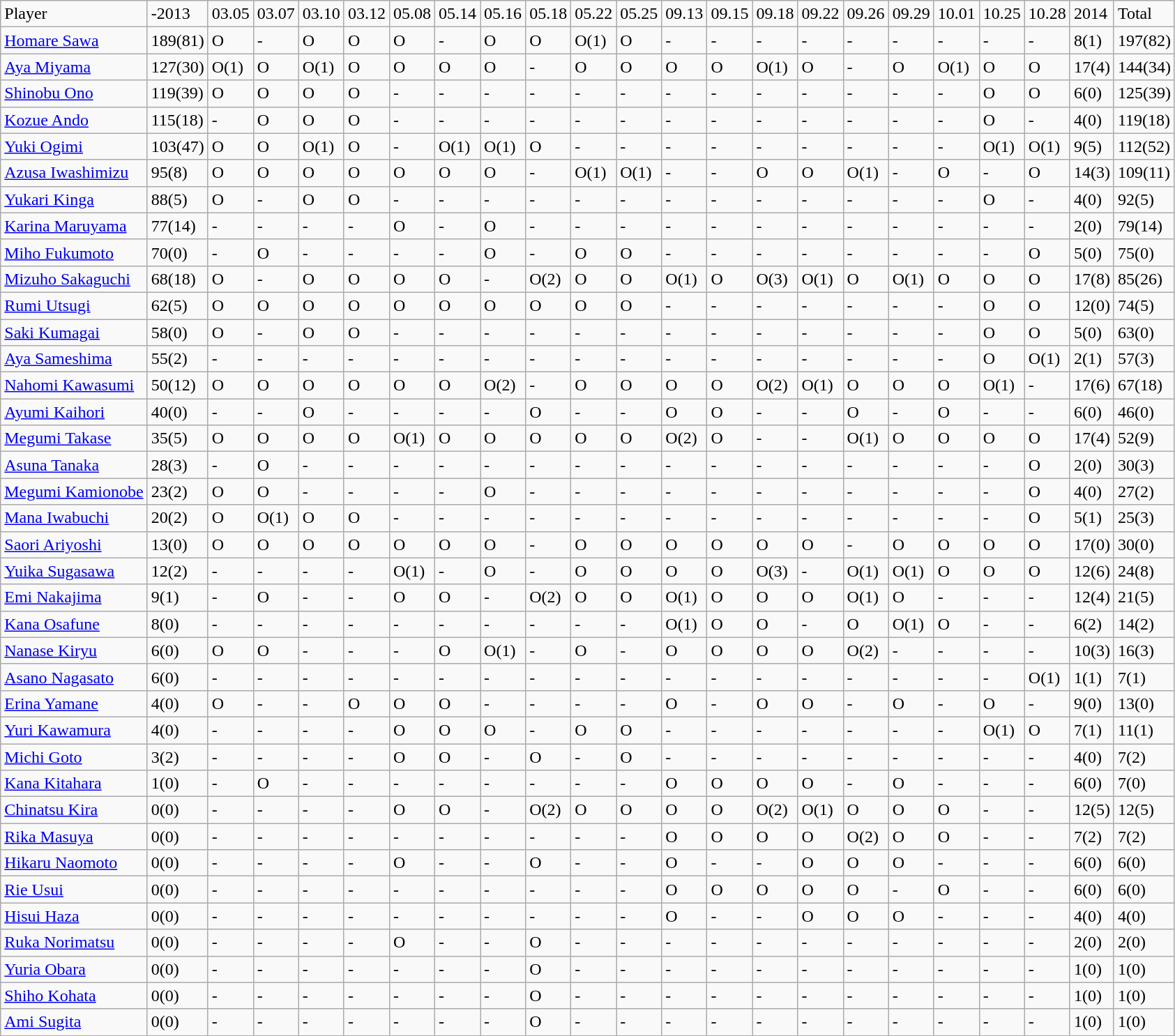<table class="wikitable" style="text-align:left;">
<tr>
<td>Player</td>
<td>-2013</td>
<td>03.05</td>
<td>03.07</td>
<td>03.10</td>
<td>03.12</td>
<td>05.08</td>
<td>05.14</td>
<td>05.16</td>
<td>05.18</td>
<td>05.22</td>
<td>05.25</td>
<td>09.13</td>
<td>09.15</td>
<td>09.18</td>
<td>09.22</td>
<td>09.26</td>
<td>09.29</td>
<td>10.01</td>
<td>10.25</td>
<td>10.28</td>
<td>2014</td>
<td>Total</td>
</tr>
<tr>
<td><a href='#'>Homare Sawa</a></td>
<td>189(81)</td>
<td>O</td>
<td>-</td>
<td>O</td>
<td>O</td>
<td>O</td>
<td>-</td>
<td>O</td>
<td>O</td>
<td>O(1)</td>
<td>O</td>
<td>-</td>
<td>-</td>
<td>-</td>
<td>-</td>
<td>-</td>
<td>-</td>
<td>-</td>
<td>-</td>
<td>-</td>
<td>8(1)</td>
<td>197(82)</td>
</tr>
<tr>
<td><a href='#'>Aya Miyama</a></td>
<td>127(30)</td>
<td>O(1)</td>
<td>O</td>
<td>O(1)</td>
<td>O</td>
<td>O</td>
<td>O</td>
<td>O</td>
<td>-</td>
<td>O</td>
<td>O</td>
<td>O</td>
<td>O</td>
<td>O(1)</td>
<td>O</td>
<td>-</td>
<td>O</td>
<td>O(1)</td>
<td>O</td>
<td>O</td>
<td>17(4)</td>
<td>144(34)</td>
</tr>
<tr>
<td><a href='#'>Shinobu Ono</a></td>
<td>119(39)</td>
<td>O</td>
<td>O</td>
<td>O</td>
<td>O</td>
<td>-</td>
<td>-</td>
<td>-</td>
<td>-</td>
<td>-</td>
<td>-</td>
<td>-</td>
<td>-</td>
<td>-</td>
<td>-</td>
<td>-</td>
<td>-</td>
<td>-</td>
<td>O</td>
<td>O</td>
<td>6(0)</td>
<td>125(39)</td>
</tr>
<tr>
<td><a href='#'>Kozue Ando</a></td>
<td>115(18)</td>
<td>-</td>
<td>O</td>
<td>O</td>
<td>O</td>
<td>-</td>
<td>-</td>
<td>-</td>
<td>-</td>
<td>-</td>
<td>-</td>
<td>-</td>
<td>-</td>
<td>-</td>
<td>-</td>
<td>-</td>
<td>-</td>
<td>-</td>
<td>O</td>
<td>-</td>
<td>4(0)</td>
<td>119(18)</td>
</tr>
<tr>
<td><a href='#'>Yuki Ogimi</a></td>
<td>103(47)</td>
<td>O</td>
<td>O</td>
<td>O(1)</td>
<td>O</td>
<td>-</td>
<td>O(1)</td>
<td>O(1)</td>
<td>O</td>
<td>-</td>
<td>-</td>
<td>-</td>
<td>-</td>
<td>-</td>
<td>-</td>
<td>-</td>
<td>-</td>
<td>-</td>
<td>O(1)</td>
<td>O(1)</td>
<td>9(5)</td>
<td>112(52)</td>
</tr>
<tr>
<td><a href='#'>Azusa Iwashimizu</a></td>
<td>95(8)</td>
<td>O</td>
<td>O</td>
<td>O</td>
<td>O</td>
<td>O</td>
<td>O</td>
<td>O</td>
<td>-</td>
<td>O(1)</td>
<td>O(1)</td>
<td>-</td>
<td>-</td>
<td>O</td>
<td>O</td>
<td>O(1)</td>
<td>-</td>
<td>O</td>
<td>-</td>
<td>O</td>
<td>14(3)</td>
<td>109(11)</td>
</tr>
<tr>
<td><a href='#'>Yukari Kinga</a></td>
<td>88(5)</td>
<td>O</td>
<td>-</td>
<td>O</td>
<td>O</td>
<td>-</td>
<td>-</td>
<td>-</td>
<td>-</td>
<td>-</td>
<td>-</td>
<td>-</td>
<td>-</td>
<td>-</td>
<td>-</td>
<td>-</td>
<td>-</td>
<td>-</td>
<td>O</td>
<td>-</td>
<td>4(0)</td>
<td>92(5)</td>
</tr>
<tr>
<td><a href='#'>Karina Maruyama</a></td>
<td>77(14)</td>
<td>-</td>
<td>-</td>
<td>-</td>
<td>-</td>
<td>O</td>
<td>-</td>
<td>O</td>
<td>-</td>
<td>-</td>
<td>-</td>
<td>-</td>
<td>-</td>
<td>-</td>
<td>-</td>
<td>-</td>
<td>-</td>
<td>-</td>
<td>-</td>
<td>-</td>
<td>2(0)</td>
<td>79(14)</td>
</tr>
<tr>
<td><a href='#'>Miho Fukumoto</a></td>
<td>70(0)</td>
<td>-</td>
<td>O</td>
<td>-</td>
<td>-</td>
<td>-</td>
<td>-</td>
<td>O</td>
<td>-</td>
<td>O</td>
<td>O</td>
<td>-</td>
<td>-</td>
<td>-</td>
<td>-</td>
<td>-</td>
<td>-</td>
<td>-</td>
<td>-</td>
<td>O</td>
<td>5(0)</td>
<td>75(0)</td>
</tr>
<tr>
<td><a href='#'>Mizuho Sakaguchi</a></td>
<td>68(18)</td>
<td>O</td>
<td>-</td>
<td>O</td>
<td>O</td>
<td>O</td>
<td>O</td>
<td>-</td>
<td>O(2)</td>
<td>O</td>
<td>O</td>
<td>O(1)</td>
<td>O</td>
<td>O(3)</td>
<td>O(1)</td>
<td>O</td>
<td>O(1)</td>
<td>O</td>
<td>O</td>
<td>O</td>
<td>17(8)</td>
<td>85(26)</td>
</tr>
<tr>
<td><a href='#'>Rumi Utsugi</a></td>
<td>62(5)</td>
<td>O</td>
<td>O</td>
<td>O</td>
<td>O</td>
<td>O</td>
<td>O</td>
<td>O</td>
<td>O</td>
<td>O</td>
<td>O</td>
<td>-</td>
<td>-</td>
<td>-</td>
<td>-</td>
<td>-</td>
<td>-</td>
<td>-</td>
<td>O</td>
<td>O</td>
<td>12(0)</td>
<td>74(5)</td>
</tr>
<tr>
<td><a href='#'>Saki Kumagai</a></td>
<td>58(0)</td>
<td>O</td>
<td>-</td>
<td>O</td>
<td>O</td>
<td>-</td>
<td>-</td>
<td>-</td>
<td>-</td>
<td>-</td>
<td>-</td>
<td>-</td>
<td>-</td>
<td>-</td>
<td>-</td>
<td>-</td>
<td>-</td>
<td>-</td>
<td>O</td>
<td>O</td>
<td>5(0)</td>
<td>63(0)</td>
</tr>
<tr>
<td><a href='#'>Aya Sameshima</a></td>
<td>55(2)</td>
<td>-</td>
<td>-</td>
<td>-</td>
<td>-</td>
<td>-</td>
<td>-</td>
<td>-</td>
<td>-</td>
<td>-</td>
<td>-</td>
<td>-</td>
<td>-</td>
<td>-</td>
<td>-</td>
<td>-</td>
<td>-</td>
<td>-</td>
<td>O</td>
<td>O(1)</td>
<td>2(1)</td>
<td>57(3)</td>
</tr>
<tr>
<td><a href='#'>Nahomi Kawasumi</a></td>
<td>50(12)</td>
<td>O</td>
<td>O</td>
<td>O</td>
<td>O</td>
<td>O</td>
<td>O</td>
<td>O(2)</td>
<td>-</td>
<td>O</td>
<td>O</td>
<td>O</td>
<td>O</td>
<td>O(2)</td>
<td>O(1)</td>
<td>O</td>
<td>O</td>
<td>O</td>
<td>O(1)</td>
<td>-</td>
<td>17(6)</td>
<td>67(18)</td>
</tr>
<tr>
<td><a href='#'>Ayumi Kaihori</a></td>
<td>40(0)</td>
<td>-</td>
<td>-</td>
<td>O</td>
<td>-</td>
<td>-</td>
<td>-</td>
<td>-</td>
<td>O</td>
<td>-</td>
<td>-</td>
<td>O</td>
<td>O</td>
<td>-</td>
<td>-</td>
<td>O</td>
<td>-</td>
<td>O</td>
<td>-</td>
<td>-</td>
<td>6(0)</td>
<td>46(0)</td>
</tr>
<tr>
<td><a href='#'>Megumi Takase</a></td>
<td>35(5)</td>
<td>O</td>
<td>O</td>
<td>O</td>
<td>O</td>
<td>O(1)</td>
<td>O</td>
<td>O</td>
<td>O</td>
<td>O</td>
<td>O</td>
<td>O(2)</td>
<td>O</td>
<td>-</td>
<td>-</td>
<td>O(1)</td>
<td>O</td>
<td>O</td>
<td>O</td>
<td>O</td>
<td>17(4)</td>
<td>52(9)</td>
</tr>
<tr>
<td><a href='#'>Asuna Tanaka</a></td>
<td>28(3)</td>
<td>-</td>
<td>O</td>
<td>-</td>
<td>-</td>
<td>-</td>
<td>-</td>
<td>-</td>
<td>-</td>
<td>-</td>
<td>-</td>
<td>-</td>
<td>-</td>
<td>-</td>
<td>-</td>
<td>-</td>
<td>-</td>
<td>-</td>
<td>-</td>
<td>O</td>
<td>2(0)</td>
<td>30(3)</td>
</tr>
<tr>
<td><a href='#'>Megumi Kamionobe</a></td>
<td>23(2)</td>
<td>O</td>
<td>O</td>
<td>-</td>
<td>-</td>
<td>-</td>
<td>-</td>
<td>O</td>
<td>-</td>
<td>-</td>
<td>-</td>
<td>-</td>
<td>-</td>
<td>-</td>
<td>-</td>
<td>-</td>
<td>-</td>
<td>-</td>
<td>-</td>
<td>O</td>
<td>4(0)</td>
<td>27(2)</td>
</tr>
<tr>
<td><a href='#'>Mana Iwabuchi</a></td>
<td>20(2)</td>
<td>O</td>
<td>O(1)</td>
<td>O</td>
<td>O</td>
<td>-</td>
<td>-</td>
<td>-</td>
<td>-</td>
<td>-</td>
<td>-</td>
<td>-</td>
<td>-</td>
<td>-</td>
<td>-</td>
<td>-</td>
<td>-</td>
<td>-</td>
<td>-</td>
<td>O</td>
<td>5(1)</td>
<td>25(3)</td>
</tr>
<tr>
<td><a href='#'>Saori Ariyoshi</a></td>
<td>13(0)</td>
<td>O</td>
<td>O</td>
<td>O</td>
<td>O</td>
<td>O</td>
<td>O</td>
<td>O</td>
<td>-</td>
<td>O</td>
<td>O</td>
<td>O</td>
<td>O</td>
<td>O</td>
<td>O</td>
<td>-</td>
<td>O</td>
<td>O</td>
<td>O</td>
<td>O</td>
<td>17(0)</td>
<td>30(0)</td>
</tr>
<tr>
<td><a href='#'>Yuika Sugasawa</a></td>
<td>12(2)</td>
<td>-</td>
<td>-</td>
<td>-</td>
<td>-</td>
<td>O(1)</td>
<td>-</td>
<td>O</td>
<td>-</td>
<td>O</td>
<td>O</td>
<td>O</td>
<td>O</td>
<td>O(3)</td>
<td>-</td>
<td>O(1)</td>
<td>O(1)</td>
<td>O</td>
<td>O</td>
<td>O</td>
<td>12(6)</td>
<td>24(8)</td>
</tr>
<tr>
<td><a href='#'>Emi Nakajima</a></td>
<td>9(1)</td>
<td>-</td>
<td>O</td>
<td>-</td>
<td>-</td>
<td>O</td>
<td>O</td>
<td>-</td>
<td>O(2)</td>
<td>O</td>
<td>O</td>
<td>O(1)</td>
<td>O</td>
<td>O</td>
<td>O</td>
<td>O(1)</td>
<td>O</td>
<td>-</td>
<td>-</td>
<td>-</td>
<td>12(4)</td>
<td>21(5)</td>
</tr>
<tr>
<td><a href='#'>Kana Osafune</a></td>
<td>8(0)</td>
<td>-</td>
<td>-</td>
<td>-</td>
<td>-</td>
<td>-</td>
<td>-</td>
<td>-</td>
<td>-</td>
<td>-</td>
<td>-</td>
<td>O(1)</td>
<td>O</td>
<td>O</td>
<td>-</td>
<td>O</td>
<td>O(1)</td>
<td>O</td>
<td>-</td>
<td>-</td>
<td>6(2)</td>
<td>14(2)</td>
</tr>
<tr>
<td><a href='#'>Nanase Kiryu</a></td>
<td>6(0)</td>
<td>O</td>
<td>O</td>
<td>-</td>
<td>-</td>
<td>-</td>
<td>O</td>
<td>O(1)</td>
<td>-</td>
<td>O</td>
<td>-</td>
<td>O</td>
<td>O</td>
<td>O</td>
<td>O</td>
<td>O(2)</td>
<td>-</td>
<td>-</td>
<td>-</td>
<td>-</td>
<td>10(3)</td>
<td>16(3)</td>
</tr>
<tr>
<td><a href='#'>Asano Nagasato</a></td>
<td>6(0)</td>
<td>-</td>
<td>-</td>
<td>-</td>
<td>-</td>
<td>-</td>
<td>-</td>
<td>-</td>
<td>-</td>
<td>-</td>
<td>-</td>
<td>-</td>
<td>-</td>
<td>-</td>
<td>-</td>
<td>-</td>
<td>-</td>
<td>-</td>
<td>-</td>
<td>O(1)</td>
<td>1(1)</td>
<td>7(1)</td>
</tr>
<tr>
<td><a href='#'>Erina Yamane</a></td>
<td>4(0)</td>
<td>O</td>
<td>-</td>
<td>-</td>
<td>O</td>
<td>O</td>
<td>O</td>
<td>-</td>
<td>-</td>
<td>-</td>
<td>-</td>
<td>O</td>
<td>-</td>
<td>O</td>
<td>O</td>
<td>-</td>
<td>O</td>
<td>-</td>
<td>O</td>
<td>-</td>
<td>9(0)</td>
<td>13(0)</td>
</tr>
<tr>
<td><a href='#'>Yuri Kawamura</a></td>
<td>4(0)</td>
<td>-</td>
<td>-</td>
<td>-</td>
<td>-</td>
<td>O</td>
<td>O</td>
<td>O</td>
<td>-</td>
<td>O</td>
<td>O</td>
<td>-</td>
<td>-</td>
<td>-</td>
<td>-</td>
<td>-</td>
<td>-</td>
<td>-</td>
<td>O(1)</td>
<td>O</td>
<td>7(1)</td>
<td>11(1)</td>
</tr>
<tr>
<td><a href='#'>Michi Goto</a></td>
<td>3(2)</td>
<td>-</td>
<td>-</td>
<td>-</td>
<td>-</td>
<td>O</td>
<td>O</td>
<td>-</td>
<td>O</td>
<td>-</td>
<td>O</td>
<td>-</td>
<td>-</td>
<td>-</td>
<td>-</td>
<td>-</td>
<td>-</td>
<td>-</td>
<td>-</td>
<td>-</td>
<td>4(0)</td>
<td>7(2)</td>
</tr>
<tr>
<td><a href='#'>Kana Kitahara</a></td>
<td>1(0)</td>
<td>-</td>
<td>O</td>
<td>-</td>
<td>-</td>
<td>-</td>
<td>-</td>
<td>-</td>
<td>-</td>
<td>-</td>
<td>-</td>
<td>O</td>
<td>O</td>
<td>O</td>
<td>O</td>
<td>-</td>
<td>O</td>
<td>-</td>
<td>-</td>
<td>-</td>
<td>6(0)</td>
<td>7(0)</td>
</tr>
<tr>
<td><a href='#'>Chinatsu Kira</a></td>
<td>0(0)</td>
<td>-</td>
<td>-</td>
<td>-</td>
<td>-</td>
<td>O</td>
<td>O</td>
<td>-</td>
<td>O(2)</td>
<td>O</td>
<td>O</td>
<td>O</td>
<td>O</td>
<td>O(2)</td>
<td>O(1)</td>
<td>O</td>
<td>O</td>
<td>O</td>
<td>-</td>
<td>-</td>
<td>12(5)</td>
<td>12(5)</td>
</tr>
<tr>
<td><a href='#'>Rika Masuya</a></td>
<td>0(0)</td>
<td>-</td>
<td>-</td>
<td>-</td>
<td>-</td>
<td>-</td>
<td>-</td>
<td>-</td>
<td>-</td>
<td>-</td>
<td>-</td>
<td>O</td>
<td>O</td>
<td>O</td>
<td>O</td>
<td>O(2)</td>
<td>O</td>
<td>O</td>
<td>-</td>
<td>-</td>
<td>7(2)</td>
<td>7(2)</td>
</tr>
<tr>
<td><a href='#'>Hikaru Naomoto</a></td>
<td>0(0)</td>
<td>-</td>
<td>-</td>
<td>-</td>
<td>-</td>
<td>O</td>
<td>-</td>
<td>-</td>
<td>O</td>
<td>-</td>
<td>-</td>
<td>O</td>
<td>-</td>
<td>-</td>
<td>O</td>
<td>O</td>
<td>O</td>
<td>-</td>
<td>-</td>
<td>-</td>
<td>6(0)</td>
<td>6(0)</td>
</tr>
<tr>
<td><a href='#'>Rie Usui</a></td>
<td>0(0)</td>
<td>-</td>
<td>-</td>
<td>-</td>
<td>-</td>
<td>-</td>
<td>-</td>
<td>-</td>
<td>-</td>
<td>-</td>
<td>-</td>
<td>O</td>
<td>O</td>
<td>O</td>
<td>O</td>
<td>O</td>
<td>-</td>
<td>O</td>
<td>-</td>
<td>-</td>
<td>6(0)</td>
<td>6(0)</td>
</tr>
<tr>
<td><a href='#'>Hisui Haza</a></td>
<td>0(0)</td>
<td>-</td>
<td>-</td>
<td>-</td>
<td>-</td>
<td>-</td>
<td>-</td>
<td>-</td>
<td>-</td>
<td>-</td>
<td>-</td>
<td>O</td>
<td>-</td>
<td>-</td>
<td>O</td>
<td>O</td>
<td>O</td>
<td>-</td>
<td>-</td>
<td>-</td>
<td>4(0)</td>
<td>4(0)</td>
</tr>
<tr>
<td><a href='#'>Ruka Norimatsu</a></td>
<td>0(0)</td>
<td>-</td>
<td>-</td>
<td>-</td>
<td>-</td>
<td>O</td>
<td>-</td>
<td>-</td>
<td>O</td>
<td>-</td>
<td>-</td>
<td>-</td>
<td>-</td>
<td>-</td>
<td>-</td>
<td>-</td>
<td>-</td>
<td>-</td>
<td>-</td>
<td>-</td>
<td>2(0)</td>
<td>2(0)</td>
</tr>
<tr>
<td><a href='#'>Yuria Obara</a></td>
<td>0(0)</td>
<td>-</td>
<td>-</td>
<td>-</td>
<td>-</td>
<td>-</td>
<td>-</td>
<td>-</td>
<td>O</td>
<td>-</td>
<td>-</td>
<td>-</td>
<td>-</td>
<td>-</td>
<td>-</td>
<td>-</td>
<td>-</td>
<td>-</td>
<td>-</td>
<td>-</td>
<td>1(0)</td>
<td>1(0)</td>
</tr>
<tr>
<td><a href='#'>Shiho Kohata</a></td>
<td>0(0)</td>
<td>-</td>
<td>-</td>
<td>-</td>
<td>-</td>
<td>-</td>
<td>-</td>
<td>-</td>
<td>O</td>
<td>-</td>
<td>-</td>
<td>-</td>
<td>-</td>
<td>-</td>
<td>-</td>
<td>-</td>
<td>-</td>
<td>-</td>
<td>-</td>
<td>-</td>
<td>1(0)</td>
<td>1(0)</td>
</tr>
<tr>
<td><a href='#'>Ami Sugita</a></td>
<td>0(0)</td>
<td>-</td>
<td>-</td>
<td>-</td>
<td>-</td>
<td>-</td>
<td>-</td>
<td>-</td>
<td>O</td>
<td>-</td>
<td>-</td>
<td>-</td>
<td>-</td>
<td>-</td>
<td>-</td>
<td>-</td>
<td>-</td>
<td>-</td>
<td>-</td>
<td>-</td>
<td>1(0)</td>
<td>1(0)</td>
</tr>
</table>
